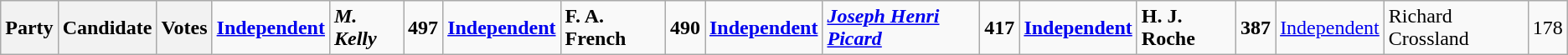<table class="wikitable">
<tr>
<th colspan="2">Party</th>
<th>Candidate</th>
<th>Votes<br></th>
<td><strong><a href='#'>Independent</a></strong></td>
<td><strong><em>M. Kelly</em></strong></td>
<td align="right"><strong>497</strong><br></td>
<td><strong><a href='#'>Independent</a></strong></td>
<td><strong>F. A. French</strong></td>
<td align="right"><strong>490</strong><br></td>
<td><strong><a href='#'>Independent</a></strong></td>
<td><strong><em><a href='#'>Joseph Henri Picard</a></em></strong></td>
<td align="right"><strong>417</strong><br></td>
<td><strong><a href='#'>Independent</a></strong></td>
<td><strong>H. J. Roche</strong></td>
<td align="right"><strong>387</strong><br></td>
<td><a href='#'>Independent</a></td>
<td>Richard Crossland</td>
<td align="right">178</td>
</tr>
</table>
